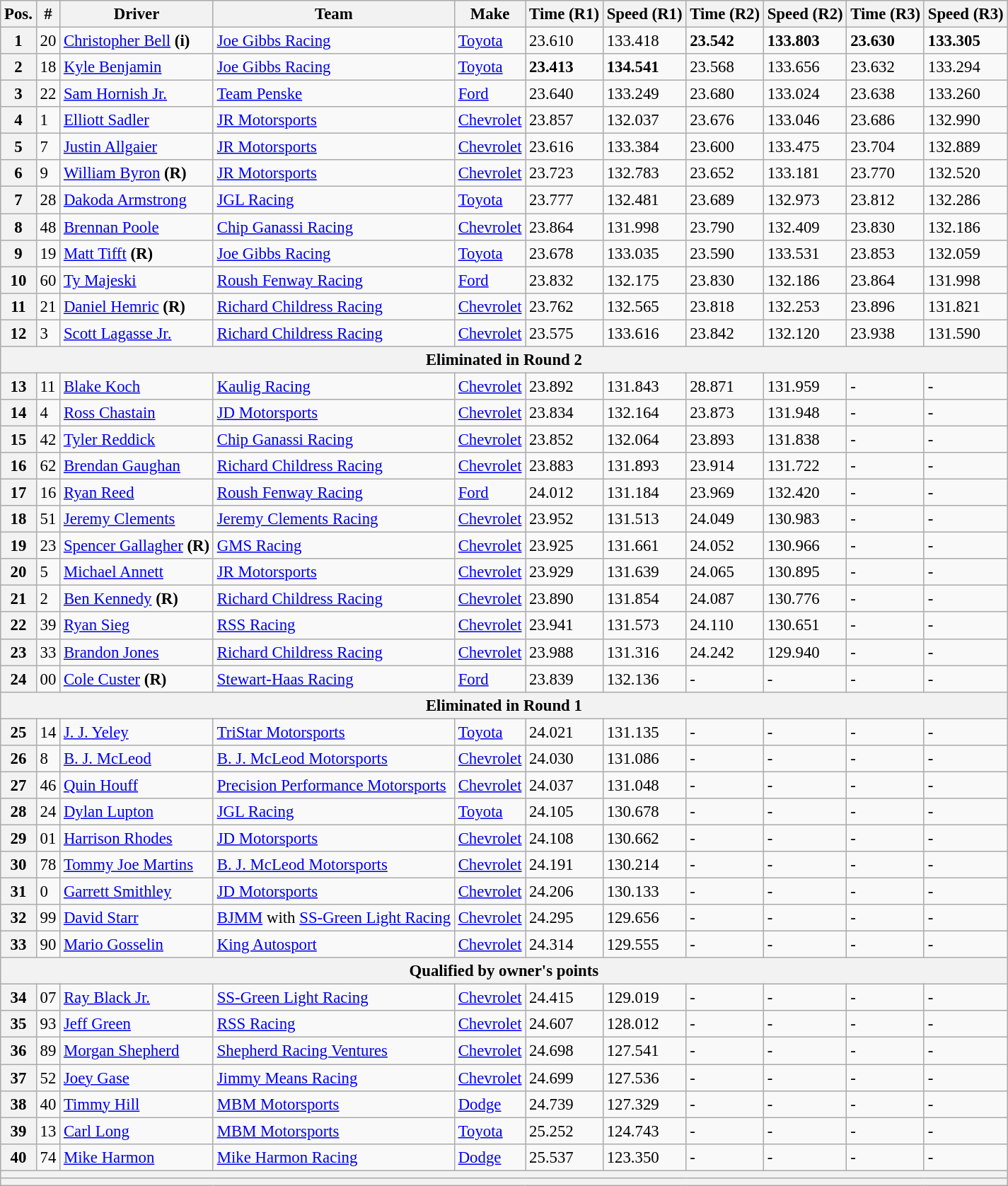<table class="wikitable" style="font-size:95%">
<tr>
<th>Pos.</th>
<th>#</th>
<th>Driver</th>
<th>Team</th>
<th>Make</th>
<th>Time (R1)</th>
<th>Speed (R1)</th>
<th>Time (R2)</th>
<th>Speed (R2)</th>
<th>Time (R3)</th>
<th>Speed (R3)</th>
</tr>
<tr>
<th>1</th>
<td>20</td>
<td><a href='#'>Christopher Bell</a> <strong>(i)</strong></td>
<td><a href='#'>Joe Gibbs Racing</a></td>
<td><a href='#'>Toyota</a></td>
<td>23.610</td>
<td>133.418</td>
<td><strong>23.542</strong></td>
<td><strong>133.803</strong></td>
<td><strong>23.630</strong></td>
<td><strong>133.305</strong></td>
</tr>
<tr>
<th>2</th>
<td>18</td>
<td><a href='#'>Kyle Benjamin</a></td>
<td><a href='#'>Joe Gibbs Racing</a></td>
<td><a href='#'>Toyota</a></td>
<td><strong>23.413</strong></td>
<td><strong>134.541</strong></td>
<td>23.568</td>
<td>133.656</td>
<td>23.632</td>
<td>133.294</td>
</tr>
<tr>
<th>3</th>
<td>22</td>
<td><a href='#'>Sam Hornish Jr.</a></td>
<td><a href='#'>Team Penske</a></td>
<td><a href='#'>Ford</a></td>
<td>23.640</td>
<td>133.249</td>
<td>23.680</td>
<td>133.024</td>
<td>23.638</td>
<td>133.260</td>
</tr>
<tr>
<th>4</th>
<td>1</td>
<td><a href='#'>Elliott Sadler</a></td>
<td><a href='#'>JR Motorsports</a></td>
<td><a href='#'>Chevrolet</a></td>
<td>23.857</td>
<td>132.037</td>
<td>23.676</td>
<td>133.046</td>
<td>23.686</td>
<td>132.990</td>
</tr>
<tr>
<th>5</th>
<td>7</td>
<td><a href='#'>Justin Allgaier</a></td>
<td><a href='#'>JR Motorsports</a></td>
<td><a href='#'>Chevrolet</a></td>
<td>23.616</td>
<td>133.384</td>
<td>23.600</td>
<td>133.475</td>
<td>23.704</td>
<td>132.889</td>
</tr>
<tr>
<th>6</th>
<td>9</td>
<td><a href='#'>William Byron</a> <strong>(R)</strong></td>
<td><a href='#'>JR Motorsports</a></td>
<td><a href='#'>Chevrolet</a></td>
<td>23.723</td>
<td>132.783</td>
<td>23.652</td>
<td>133.181</td>
<td>23.770</td>
<td>132.520</td>
</tr>
<tr>
<th>7</th>
<td>28</td>
<td><a href='#'>Dakoda Armstrong</a></td>
<td><a href='#'>JGL Racing</a></td>
<td><a href='#'>Toyota</a></td>
<td>23.777</td>
<td>132.481</td>
<td>23.689</td>
<td>132.973</td>
<td>23.812</td>
<td>132.286</td>
</tr>
<tr>
<th>8</th>
<td>48</td>
<td><a href='#'>Brennan Poole</a></td>
<td><a href='#'>Chip Ganassi Racing</a></td>
<td><a href='#'>Chevrolet</a></td>
<td>23.864</td>
<td>131.998</td>
<td>23.790</td>
<td>132.409</td>
<td>23.830</td>
<td>132.186</td>
</tr>
<tr>
<th>9</th>
<td>19</td>
<td><a href='#'>Matt Tifft</a> <strong>(R)</strong></td>
<td><a href='#'>Joe Gibbs Racing</a></td>
<td><a href='#'>Toyota</a></td>
<td>23.678</td>
<td>133.035</td>
<td>23.590</td>
<td>133.531</td>
<td>23.853</td>
<td>132.059</td>
</tr>
<tr>
<th>10</th>
<td>60</td>
<td><a href='#'>Ty Majeski</a></td>
<td><a href='#'>Roush Fenway Racing</a></td>
<td><a href='#'>Ford</a></td>
<td>23.832</td>
<td>132.175</td>
<td>23.830</td>
<td>132.186</td>
<td>23.864</td>
<td>131.998</td>
</tr>
<tr>
<th>11</th>
<td>21</td>
<td><a href='#'>Daniel Hemric</a> <strong>(R)</strong></td>
<td><a href='#'>Richard Childress Racing</a></td>
<td><a href='#'>Chevrolet</a></td>
<td>23.762</td>
<td>132.565</td>
<td>23.818</td>
<td>132.253</td>
<td>23.896</td>
<td>131.821</td>
</tr>
<tr>
<th>12</th>
<td>3</td>
<td><a href='#'>Scott Lagasse Jr.</a></td>
<td><a href='#'>Richard Childress Racing</a></td>
<td><a href='#'>Chevrolet</a></td>
<td>23.575</td>
<td>133.616</td>
<td>23.842</td>
<td>132.120</td>
<td>23.938</td>
<td>131.590</td>
</tr>
<tr>
<th colspan="11">Eliminated in Round 2</th>
</tr>
<tr>
<th>13</th>
<td>11</td>
<td><a href='#'>Blake Koch</a></td>
<td><a href='#'>Kaulig Racing</a></td>
<td><a href='#'>Chevrolet</a></td>
<td>23.892</td>
<td>131.843</td>
<td>28.871</td>
<td>131.959</td>
<td>-</td>
<td>-</td>
</tr>
<tr>
<th>14</th>
<td>4</td>
<td><a href='#'>Ross Chastain</a></td>
<td><a href='#'>JD Motorsports</a></td>
<td><a href='#'>Chevrolet</a></td>
<td>23.834</td>
<td>132.164</td>
<td>23.873</td>
<td>131.948</td>
<td>-</td>
<td>-</td>
</tr>
<tr>
<th>15</th>
<td>42</td>
<td><a href='#'>Tyler Reddick</a></td>
<td><a href='#'>Chip Ganassi Racing</a></td>
<td><a href='#'>Chevrolet</a></td>
<td>23.852</td>
<td>132.064</td>
<td>23.893</td>
<td>131.838</td>
<td>-</td>
<td>-</td>
</tr>
<tr>
<th>16</th>
<td>62</td>
<td><a href='#'>Brendan Gaughan</a></td>
<td><a href='#'>Richard Childress Racing</a></td>
<td><a href='#'>Chevrolet</a></td>
<td>23.883</td>
<td>131.893</td>
<td>23.914</td>
<td>131.722</td>
<td>-</td>
<td>-</td>
</tr>
<tr>
<th>17</th>
<td>16</td>
<td><a href='#'>Ryan Reed</a></td>
<td><a href='#'>Roush Fenway Racing</a></td>
<td><a href='#'>Ford</a></td>
<td>24.012</td>
<td>131.184</td>
<td>23.969</td>
<td>132.420</td>
<td>-</td>
<td>-</td>
</tr>
<tr>
<th>18</th>
<td>51</td>
<td><a href='#'>Jeremy Clements</a></td>
<td><a href='#'>Jeremy Clements Racing</a></td>
<td><a href='#'>Chevrolet</a></td>
<td>23.952</td>
<td>131.513</td>
<td>24.049</td>
<td>130.983</td>
<td>-</td>
<td>-</td>
</tr>
<tr>
<th>19</th>
<td>23</td>
<td><a href='#'>Spencer Gallagher</a> <strong>(R)</strong></td>
<td><a href='#'>GMS Racing</a></td>
<td><a href='#'>Chevrolet</a></td>
<td>23.925</td>
<td>131.661</td>
<td>24.052</td>
<td>130.966</td>
<td>-</td>
<td>-</td>
</tr>
<tr>
<th>20</th>
<td>5</td>
<td><a href='#'>Michael Annett</a></td>
<td><a href='#'>JR Motorsports</a></td>
<td><a href='#'>Chevrolet</a></td>
<td>23.929</td>
<td>131.639</td>
<td>24.065</td>
<td>130.895</td>
<td>-</td>
<td>-</td>
</tr>
<tr>
<th>21</th>
<td>2</td>
<td><a href='#'>Ben Kennedy</a> <strong>(R)</strong></td>
<td><a href='#'>Richard Childress Racing</a></td>
<td><a href='#'>Chevrolet</a></td>
<td>23.890</td>
<td>131.854</td>
<td>24.087</td>
<td>130.776</td>
<td>-</td>
<td>-</td>
</tr>
<tr>
<th>22</th>
<td>39</td>
<td><a href='#'>Ryan Sieg</a></td>
<td><a href='#'>RSS Racing</a></td>
<td><a href='#'>Chevrolet</a></td>
<td>23.941</td>
<td>131.573</td>
<td>24.110</td>
<td>130.651</td>
<td>-</td>
<td>-</td>
</tr>
<tr>
<th>23</th>
<td>33</td>
<td><a href='#'>Brandon Jones</a></td>
<td><a href='#'>Richard Childress Racing</a></td>
<td><a href='#'>Chevrolet</a></td>
<td>23.988</td>
<td>131.316</td>
<td>24.242</td>
<td>129.940</td>
<td>-</td>
<td>-</td>
</tr>
<tr>
<th>24</th>
<td>00</td>
<td><a href='#'>Cole Custer</a> <strong>(R)</strong></td>
<td><a href='#'>Stewart-Haas Racing</a></td>
<td><a href='#'>Ford</a></td>
<td>23.839</td>
<td>132.136</td>
<td>-</td>
<td>-</td>
<td>-</td>
<td>-</td>
</tr>
<tr>
<th colspan="11">Eliminated in Round 1</th>
</tr>
<tr>
<th>25</th>
<td>14</td>
<td><a href='#'>J. J. Yeley</a></td>
<td><a href='#'>TriStar Motorsports</a></td>
<td><a href='#'>Toyota</a></td>
<td>24.021</td>
<td>131.135</td>
<td>-</td>
<td>-</td>
<td>-</td>
<td>-</td>
</tr>
<tr>
<th>26</th>
<td>8</td>
<td><a href='#'>B. J. McLeod</a></td>
<td><a href='#'>B. J. McLeod Motorsports</a></td>
<td><a href='#'>Chevrolet</a></td>
<td>24.030</td>
<td>131.086</td>
<td>-</td>
<td>-</td>
<td>-</td>
<td>-</td>
</tr>
<tr>
<th>27</th>
<td>46</td>
<td><a href='#'>Quin Houff</a></td>
<td><a href='#'>Precision Performance Motorsports</a></td>
<td><a href='#'>Chevrolet</a></td>
<td>24.037</td>
<td>131.048</td>
<td>-</td>
<td>-</td>
<td>-</td>
<td>-</td>
</tr>
<tr>
<th>28</th>
<td>24</td>
<td><a href='#'>Dylan Lupton</a></td>
<td><a href='#'>JGL Racing</a></td>
<td><a href='#'>Toyota</a></td>
<td>24.105</td>
<td>130.678</td>
<td>-</td>
<td>-</td>
<td>-</td>
<td>-</td>
</tr>
<tr>
<th>29</th>
<td>01</td>
<td><a href='#'>Harrison Rhodes</a></td>
<td><a href='#'>JD Motorsports</a></td>
<td><a href='#'>Chevrolet</a></td>
<td>24.108</td>
<td>130.662</td>
<td>-</td>
<td>-</td>
<td>-</td>
<td>-</td>
</tr>
<tr>
<th>30</th>
<td>78</td>
<td><a href='#'>Tommy Joe Martins</a></td>
<td><a href='#'>B. J. McLeod Motorsports</a></td>
<td><a href='#'>Chevrolet</a></td>
<td>24.191</td>
<td>130.214</td>
<td>-</td>
<td>-</td>
<td>-</td>
<td>-</td>
</tr>
<tr>
<th>31</th>
<td>0</td>
<td><a href='#'>Garrett Smithley</a></td>
<td><a href='#'>JD Motorsports</a></td>
<td><a href='#'>Chevrolet</a></td>
<td>24.206</td>
<td>130.133</td>
<td>-</td>
<td>-</td>
<td>-</td>
<td>-</td>
</tr>
<tr>
<th>32</th>
<td>99</td>
<td><a href='#'>David Starr</a></td>
<td><a href='#'>BJMM</a> with <a href='#'>SS-Green Light Racing</a></td>
<td><a href='#'>Chevrolet</a></td>
<td>24.295</td>
<td>129.656</td>
<td>-</td>
<td>-</td>
<td>-</td>
<td>-</td>
</tr>
<tr>
<th>33</th>
<td>90</td>
<td><a href='#'>Mario Gosselin</a></td>
<td><a href='#'>King Autosport</a></td>
<td><a href='#'>Chevrolet</a></td>
<td>24.314</td>
<td>129.555</td>
<td>-</td>
<td>-</td>
<td>-</td>
<td>-</td>
</tr>
<tr>
<th colspan="11">Qualified by owner's points</th>
</tr>
<tr>
<th>34</th>
<td>07</td>
<td><a href='#'>Ray Black Jr.</a></td>
<td><a href='#'>SS-Green Light Racing</a></td>
<td><a href='#'>Chevrolet</a></td>
<td>24.415</td>
<td>129.019</td>
<td>-</td>
<td>-</td>
<td>-</td>
<td>-</td>
</tr>
<tr>
<th>35</th>
<td>93</td>
<td><a href='#'>Jeff Green</a></td>
<td><a href='#'>RSS Racing</a></td>
<td><a href='#'>Chevrolet</a></td>
<td>24.607</td>
<td>128.012</td>
<td>-</td>
<td>-</td>
<td>-</td>
<td>-</td>
</tr>
<tr>
<th>36</th>
<td>89</td>
<td><a href='#'>Morgan Shepherd</a></td>
<td><a href='#'>Shepherd Racing Ventures</a></td>
<td><a href='#'>Chevrolet</a></td>
<td>24.698</td>
<td>127.541</td>
<td>-</td>
<td>-</td>
<td>-</td>
<td>-</td>
</tr>
<tr>
<th>37</th>
<td>52</td>
<td><a href='#'>Joey Gase</a></td>
<td><a href='#'>Jimmy Means Racing</a></td>
<td><a href='#'>Chevrolet</a></td>
<td>24.699</td>
<td>127.536</td>
<td>-</td>
<td>-</td>
<td>-</td>
<td>-</td>
</tr>
<tr>
<th>38</th>
<td>40</td>
<td><a href='#'>Timmy Hill</a></td>
<td><a href='#'>MBM Motorsports</a></td>
<td><a href='#'>Dodge</a></td>
<td>24.739</td>
<td>127.329</td>
<td>-</td>
<td>-</td>
<td>-</td>
<td>-</td>
</tr>
<tr>
<th>39</th>
<td>13</td>
<td><a href='#'>Carl Long</a></td>
<td><a href='#'>MBM Motorsports</a></td>
<td><a href='#'>Toyota</a></td>
<td>25.252</td>
<td>124.743</td>
<td>-</td>
<td>-</td>
<td>-</td>
<td>-</td>
</tr>
<tr>
<th>40</th>
<td>74</td>
<td><a href='#'>Mike Harmon</a></td>
<td><a href='#'>Mike Harmon Racing</a></td>
<td><a href='#'>Dodge</a></td>
<td>25.537</td>
<td>123.350</td>
<td>-</td>
<td>-</td>
<td>-</td>
<td>-</td>
</tr>
<tr>
<th colspan="11"></th>
</tr>
<tr>
<th colspan="11"></th>
</tr>
</table>
